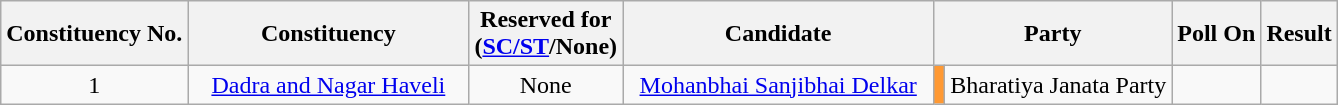<table class="wikitable sortable" style="text-align:center">
<tr>
<th>Constituency No.</th>
<th style="width:180px;">Constituency</th>
<th>Reserved for<br>(<a href='#'>SC/ST</a>/None)</th>
<th style="width:200px;">Candidate</th>
<th colspan="2">Party</th>
<th>Poll On</th>
<th>Result</th>
</tr>
<tr>
<td style="text-align:center;">1</td>
<td><a href='#'>Dadra and Nagar Haveli</a></td>
<td>None</td>
<td><a href='#'>Mohanbhai Sanjibhai Delkar</a></td>
<td bgcolor=#FF9933></td>
<td>Bharatiya Janata Party</td>
<td></td>
<td></td>
</tr>
</table>
